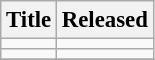<table class="wikitable" style="font-size:95%">
<tr>
<th>Title</th>
<th>Released</th>
</tr>
<tr>
<td></td>
<td></td>
</tr>
<tr>
<td></td>
<td></td>
</tr>
<tr>
</tr>
</table>
